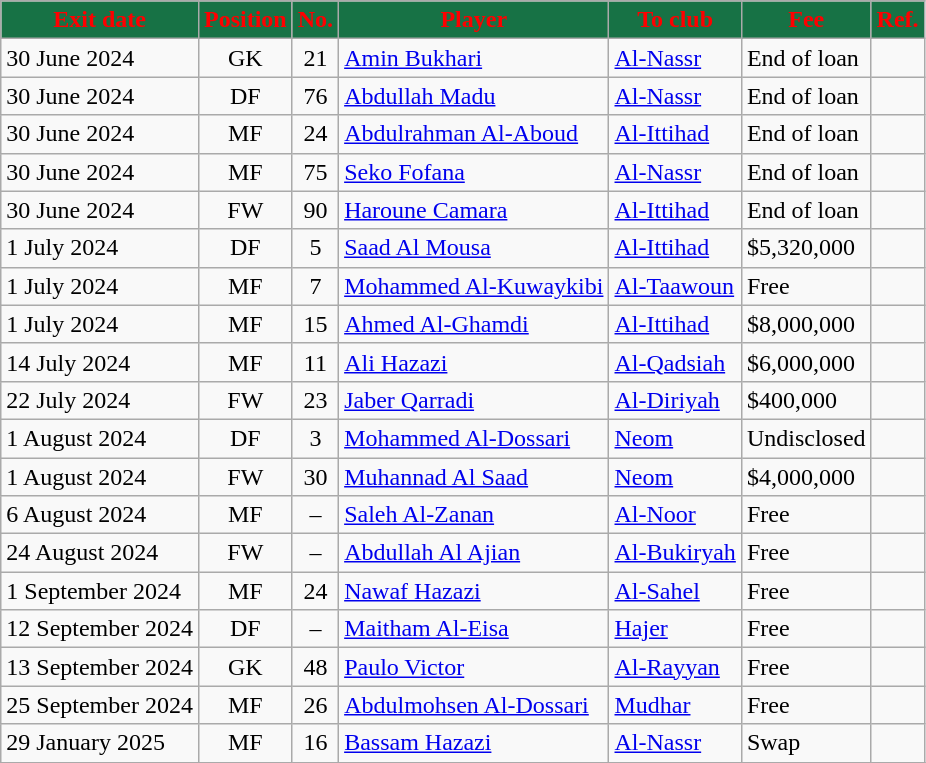<table class="wikitable sortable">
<tr>
<th style="background:#177245; color:red;"><strong>Exit date</strong></th>
<th style="background:#177245; color:red;"><strong>Position</strong></th>
<th style="background:#177245; color:red;"><strong>No.</strong></th>
<th style="background:#177245; color:red;"><strong>Player</strong></th>
<th style="background:#177245; color:red;"><strong>To club</strong></th>
<th style="background:#177245; color:red;"><strong>Fee</strong></th>
<th style="background:#177245; color:red;"><strong>Ref.</strong></th>
</tr>
<tr>
<td>30 June 2024</td>
<td style="text-align:center;">GK</td>
<td style="text-align:center;">21</td>
<td style="text-align:left;"> <a href='#'>Amin Bukhari</a></td>
<td style="text-align:left;"> <a href='#'>Al-Nassr</a></td>
<td>End of loan</td>
<td></td>
</tr>
<tr>
<td>30 June 2024</td>
<td style="text-align:center;">DF</td>
<td style="text-align:center;">76</td>
<td style="text-align:left;"> <a href='#'>Abdullah Madu</a></td>
<td style="text-align:left;"> <a href='#'>Al-Nassr</a></td>
<td>End of loan</td>
<td></td>
</tr>
<tr>
<td>30 June 2024</td>
<td style="text-align:center;">MF</td>
<td style="text-align:center;">24</td>
<td style="text-align:left;"> <a href='#'>Abdulrahman Al-Aboud</a></td>
<td style="text-align:left;"> <a href='#'>Al-Ittihad</a></td>
<td>End of loan</td>
<td></td>
</tr>
<tr>
<td>30 June 2024</td>
<td style="text-align:center;">MF</td>
<td style="text-align:center;">75</td>
<td style="text-align:left;"> <a href='#'>Seko Fofana</a></td>
<td style="text-align:left;"> <a href='#'>Al-Nassr</a></td>
<td>End of loan</td>
<td></td>
</tr>
<tr>
<td>30 June 2024</td>
<td style="text-align:center;">FW</td>
<td style="text-align:center;">90</td>
<td style="text-align:left;"> <a href='#'>Haroune Camara</a></td>
<td style="text-align:left;"> <a href='#'>Al-Ittihad</a></td>
<td>End of loan</td>
<td></td>
</tr>
<tr>
<td>1 July 2024</td>
<td style="text-align:center;">DF</td>
<td style="text-align:center;">5</td>
<td style="text-align:left;"> <a href='#'>Saad Al Mousa</a></td>
<td style="text-align:left;"> <a href='#'>Al-Ittihad</a></td>
<td>$5,320,000</td>
<td></td>
</tr>
<tr>
<td>1 July 2024</td>
<td style="text-align:center;">MF</td>
<td style="text-align:center;">7</td>
<td style="text-align:left;"> <a href='#'>Mohammed Al-Kuwaykibi</a></td>
<td style="text-align:left;"> <a href='#'>Al-Taawoun</a></td>
<td>Free</td>
<td></td>
</tr>
<tr>
<td>1 July 2024</td>
<td style="text-align:center;">MF</td>
<td style="text-align:center;">15</td>
<td style="text-align:left;"> <a href='#'>Ahmed Al-Ghamdi</a></td>
<td style="text-align:left;"> <a href='#'>Al-Ittihad</a></td>
<td>$8,000,000</td>
<td></td>
</tr>
<tr>
<td>14 July 2024</td>
<td style="text-align:center;">MF</td>
<td style="text-align:center;">11</td>
<td style="text-align:left;"> <a href='#'>Ali Hazazi</a></td>
<td style="text-align:left;"> <a href='#'>Al-Qadsiah</a></td>
<td>$6,000,000</td>
<td></td>
</tr>
<tr>
<td>22 July 2024</td>
<td style="text-align:center;">FW</td>
<td style="text-align:center;">23</td>
<td style="text-align:left;"> <a href='#'>Jaber Qarradi</a></td>
<td style="text-align:left;"> <a href='#'>Al-Diriyah</a></td>
<td>$400,000</td>
<td></td>
</tr>
<tr>
<td>1 August 2024</td>
<td style="text-align:center;">DF</td>
<td style="text-align:center;">3</td>
<td style="text-align:left;"> <a href='#'>Mohammed Al-Dossari</a></td>
<td style="text-align:left;"> <a href='#'>Neom</a></td>
<td>Undisclosed</td>
<td></td>
</tr>
<tr>
<td>1 August 2024</td>
<td style="text-align:center;">FW</td>
<td style="text-align:center;">30</td>
<td style="text-align:left;"> <a href='#'>Muhannad Al Saad</a></td>
<td style="text-align:left;"> <a href='#'>Neom</a></td>
<td>$4,000,000</td>
<td></td>
</tr>
<tr>
<td>6 August 2024</td>
<td style="text-align:center;">MF</td>
<td style="text-align:center;">–</td>
<td style="text-align:left;"> <a href='#'>Saleh Al-Zanan</a></td>
<td style="text-align:left;"> <a href='#'>Al-Noor</a></td>
<td>Free</td>
<td></td>
</tr>
<tr>
<td>24 August 2024</td>
<td style="text-align:center;">FW</td>
<td style="text-align:center;">–</td>
<td style="text-align:left;"> <a href='#'>Abdullah Al Ajian</a></td>
<td style="text-align:left;"> <a href='#'>Al-Bukiryah</a></td>
<td>Free</td>
<td></td>
</tr>
<tr>
<td>1 September 2024</td>
<td style="text-align:center;">MF</td>
<td style="text-align:center;">24</td>
<td style="text-align:left;"> <a href='#'>Nawaf Hazazi</a></td>
<td style="text-align:left;"> <a href='#'>Al-Sahel</a></td>
<td>Free</td>
<td></td>
</tr>
<tr>
<td>12 September 2024</td>
<td style="text-align:center;">DF</td>
<td style="text-align:center;">–</td>
<td style="text-align:left;"> <a href='#'>Maitham Al-Eisa</a></td>
<td style="text-align:left;"> <a href='#'>Hajer</a></td>
<td>Free</td>
<td></td>
</tr>
<tr>
<td>13 September 2024</td>
<td style="text-align:center;">GK</td>
<td style="text-align:center;">48</td>
<td style="text-align:left;"> <a href='#'>Paulo Victor</a></td>
<td style="text-align:left;"> <a href='#'>Al-Rayyan</a></td>
<td>Free</td>
<td></td>
</tr>
<tr>
<td>25 September 2024</td>
<td style="text-align:center;">MF</td>
<td style="text-align:center;">26</td>
<td style="text-align:left;"> <a href='#'>Abdulmohsen Al-Dossari</a></td>
<td style="text-align:left;"> <a href='#'>Mudhar</a></td>
<td>Free</td>
<td></td>
</tr>
<tr>
<td>29 January 2025</td>
<td style="text-align:center;">MF</td>
<td style="text-align:center;">16</td>
<td style="text-align:left;"> <a href='#'>Bassam Hazazi</a></td>
<td style="text-align:left;"> <a href='#'>Al-Nassr</a></td>
<td>Swap</td>
<td></td>
</tr>
<tr>
</tr>
</table>
